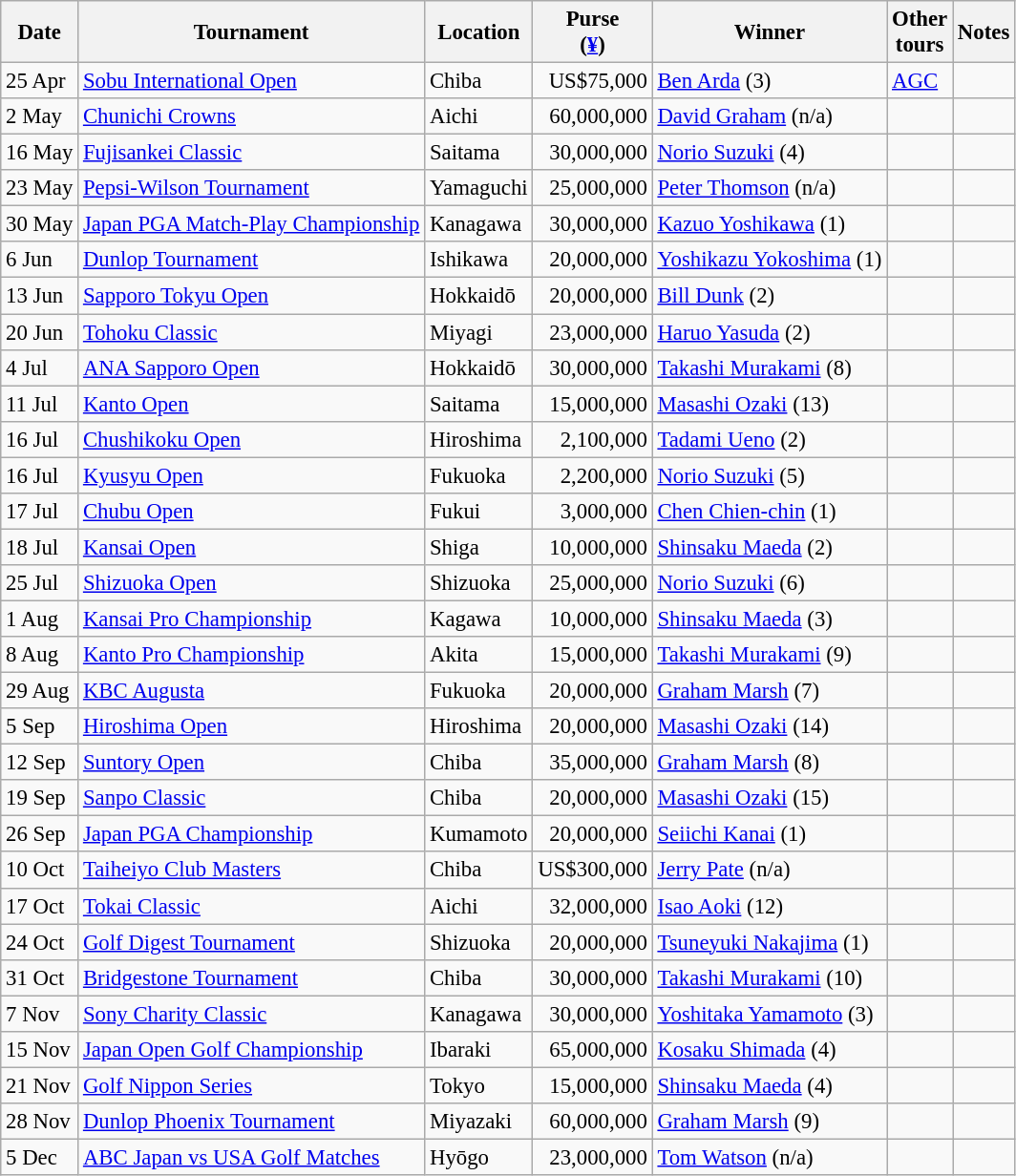<table class="wikitable" style="font-size:95%">
<tr>
<th>Date</th>
<th>Tournament</th>
<th>Location</th>
<th>Purse<br>(<a href='#'>¥</a>)</th>
<th>Winner</th>
<th>Other<br>tours</th>
<th>Notes</th>
</tr>
<tr>
<td>25 Apr</td>
<td><a href='#'>Sobu International Open</a></td>
<td>Chiba</td>
<td align=right>US$75,000</td>
<td> <a href='#'>Ben Arda</a> (3)</td>
<td><a href='#'>AGC</a></td>
<td></td>
</tr>
<tr>
<td>2 May</td>
<td><a href='#'>Chunichi Crowns</a></td>
<td>Aichi</td>
<td align=right>60,000,000</td>
<td> <a href='#'>David Graham</a> (n/a)</td>
<td></td>
<td></td>
</tr>
<tr>
<td>16 May</td>
<td><a href='#'>Fujisankei Classic</a></td>
<td>Saitama</td>
<td align=right>30,000,000</td>
<td> <a href='#'>Norio Suzuki</a> (4)</td>
<td></td>
<td></td>
</tr>
<tr>
<td>23 May</td>
<td><a href='#'>Pepsi-Wilson Tournament</a></td>
<td>Yamaguchi</td>
<td align=right>25,000,000</td>
<td> <a href='#'>Peter Thomson</a> (n/a)</td>
<td></td>
<td></td>
</tr>
<tr>
<td>30 May</td>
<td><a href='#'>Japan PGA Match-Play Championship</a></td>
<td>Kanagawa</td>
<td align=right>30,000,000</td>
<td> <a href='#'>Kazuo Yoshikawa</a> (1)</td>
<td></td>
<td></td>
</tr>
<tr>
<td>6 Jun</td>
<td><a href='#'>Dunlop Tournament</a></td>
<td>Ishikawa</td>
<td align=right>20,000,000</td>
<td> <a href='#'>Yoshikazu Yokoshima</a> (1)</td>
<td></td>
<td></td>
</tr>
<tr>
<td>13 Jun</td>
<td><a href='#'>Sapporo Tokyu Open</a></td>
<td>Hokkaidō</td>
<td align=right>20,000,000</td>
<td> <a href='#'>Bill Dunk</a> (2)</td>
<td></td>
<td></td>
</tr>
<tr>
<td>20 Jun</td>
<td><a href='#'>Tohoku Classic</a></td>
<td>Miyagi</td>
<td align=right>23,000,000</td>
<td> <a href='#'>Haruo Yasuda</a> (2)</td>
<td></td>
<td></td>
</tr>
<tr>
<td>4 Jul</td>
<td><a href='#'>ANA Sapporo Open</a></td>
<td>Hokkaidō</td>
<td align=right>30,000,000</td>
<td> <a href='#'>Takashi Murakami</a> (8)</td>
<td></td>
<td></td>
</tr>
<tr>
<td>11 Jul</td>
<td><a href='#'>Kanto Open</a></td>
<td>Saitama</td>
<td align=right>15,000,000</td>
<td> <a href='#'>Masashi Ozaki</a> (13)</td>
<td></td>
<td></td>
</tr>
<tr>
<td>16 Jul</td>
<td><a href='#'>Chushikoku Open</a></td>
<td>Hiroshima</td>
<td align=right>2,100,000</td>
<td> <a href='#'>Tadami Ueno</a> (2)</td>
<td></td>
<td></td>
</tr>
<tr>
<td>16 Jul</td>
<td><a href='#'>Kyusyu Open</a></td>
<td>Fukuoka</td>
<td align=right>2,200,000</td>
<td> <a href='#'>Norio Suzuki</a> (5)</td>
<td></td>
<td></td>
</tr>
<tr>
<td>17 Jul</td>
<td><a href='#'>Chubu Open</a></td>
<td>Fukui</td>
<td align=right>3,000,000</td>
<td> <a href='#'>Chen Chien-chin</a> (1)</td>
<td></td>
<td></td>
</tr>
<tr>
<td>18 Jul</td>
<td><a href='#'>Kansai Open</a></td>
<td>Shiga</td>
<td align=right>10,000,000</td>
<td> <a href='#'>Shinsaku Maeda</a> (2)</td>
<td></td>
<td></td>
</tr>
<tr>
<td>25 Jul</td>
<td><a href='#'>Shizuoka Open</a></td>
<td>Shizuoka</td>
<td align=right>25,000,000</td>
<td> <a href='#'>Norio Suzuki</a> (6)</td>
<td></td>
<td></td>
</tr>
<tr>
<td>1 Aug</td>
<td><a href='#'>Kansai Pro Championship</a></td>
<td>Kagawa</td>
<td align=right>10,000,000</td>
<td> <a href='#'>Shinsaku Maeda</a> (3)</td>
<td></td>
<td></td>
</tr>
<tr>
<td>8 Aug</td>
<td><a href='#'>Kanto Pro Championship</a></td>
<td>Akita</td>
<td align=right>15,000,000</td>
<td> <a href='#'>Takashi Murakami</a> (9)</td>
<td></td>
<td></td>
</tr>
<tr>
<td>29 Aug</td>
<td><a href='#'>KBC Augusta</a></td>
<td>Fukuoka</td>
<td align=right>20,000,000</td>
<td> <a href='#'>Graham Marsh</a> (7)</td>
<td></td>
<td></td>
</tr>
<tr>
<td>5 Sep</td>
<td><a href='#'>Hiroshima Open</a></td>
<td>Hiroshima</td>
<td align=right>20,000,000</td>
<td> <a href='#'>Masashi Ozaki</a> (14)</td>
<td></td>
<td></td>
</tr>
<tr>
<td>12 Sep</td>
<td><a href='#'>Suntory Open</a></td>
<td>Chiba</td>
<td align=right>35,000,000</td>
<td> <a href='#'>Graham Marsh</a> (8)</td>
<td></td>
<td></td>
</tr>
<tr>
<td>19 Sep</td>
<td><a href='#'>Sanpo Classic</a></td>
<td>Chiba</td>
<td align=right>20,000,000</td>
<td> <a href='#'>Masashi Ozaki</a> (15)</td>
<td></td>
<td></td>
</tr>
<tr>
<td>26 Sep</td>
<td><a href='#'>Japan PGA Championship</a></td>
<td>Kumamoto</td>
<td align=right>20,000,000</td>
<td> <a href='#'>Seiichi Kanai</a> (1)</td>
<td></td>
<td></td>
</tr>
<tr>
<td>10 Oct</td>
<td><a href='#'>Taiheiyo Club Masters</a></td>
<td>Chiba</td>
<td align=right>US$300,000</td>
<td> <a href='#'>Jerry Pate</a> (n/a)</td>
<td></td>
<td></td>
</tr>
<tr>
<td>17 Oct</td>
<td><a href='#'>Tokai Classic</a></td>
<td>Aichi</td>
<td align=right>32,000,000</td>
<td> <a href='#'>Isao Aoki</a> (12)</td>
<td></td>
<td></td>
</tr>
<tr>
<td>24 Oct</td>
<td><a href='#'>Golf Digest Tournament</a></td>
<td>Shizuoka</td>
<td align=right>20,000,000</td>
<td> <a href='#'>Tsuneyuki Nakajima</a> (1)</td>
<td></td>
<td></td>
</tr>
<tr>
<td>31 Oct</td>
<td><a href='#'>Bridgestone Tournament</a></td>
<td>Chiba</td>
<td align=right>30,000,000</td>
<td> <a href='#'>Takashi Murakami</a> (10)</td>
<td></td>
<td></td>
</tr>
<tr>
<td>7 Nov</td>
<td><a href='#'>Sony Charity Classic</a></td>
<td>Kanagawa</td>
<td align=right>30,000,000</td>
<td> <a href='#'>Yoshitaka Yamamoto</a> (3)</td>
<td></td>
<td></td>
</tr>
<tr>
<td>15 Nov</td>
<td><a href='#'>Japan Open Golf Championship</a></td>
<td>Ibaraki</td>
<td align=right>65,000,000</td>
<td> <a href='#'>Kosaku Shimada</a> (4)</td>
<td></td>
<td></td>
</tr>
<tr>
<td>21 Nov</td>
<td><a href='#'>Golf Nippon Series</a></td>
<td>Tokyo</td>
<td align=right>15,000,000</td>
<td> <a href='#'>Shinsaku Maeda</a> (4)</td>
<td></td>
<td></td>
</tr>
<tr>
<td>28 Nov</td>
<td><a href='#'>Dunlop Phoenix Tournament</a></td>
<td>Miyazaki</td>
<td align=right>60,000,000</td>
<td> <a href='#'>Graham Marsh</a> (9)</td>
<td></td>
<td></td>
</tr>
<tr>
<td>5 Dec</td>
<td><a href='#'>ABC Japan vs USA Golf Matches</a></td>
<td>Hyōgo</td>
<td align=right>23,000,000</td>
<td> <a href='#'>Tom Watson</a> (n/a)</td>
<td></td>
<td></td>
</tr>
</table>
